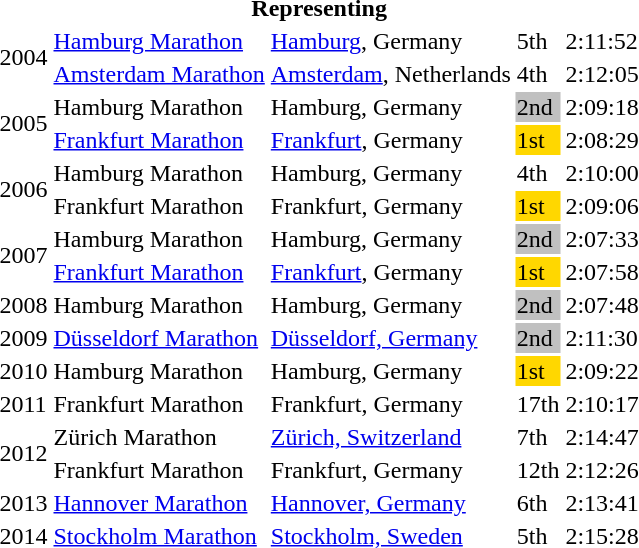<table>
<tr>
<th colspan="5">Representing </th>
</tr>
<tr>
<td rowspan=2>2004</td>
<td><a href='#'>Hamburg Marathon</a></td>
<td><a href='#'>Hamburg</a>, Germany</td>
<td>5th</td>
<td>2:11:52</td>
</tr>
<tr>
<td><a href='#'>Amsterdam Marathon</a></td>
<td><a href='#'>Amsterdam</a>, Netherlands</td>
<td>4th</td>
<td>2:12:05</td>
</tr>
<tr>
<td rowspan=2>2005</td>
<td>Hamburg Marathon</td>
<td>Hamburg, Germany</td>
<td bgcolor=silver>2nd</td>
<td>2:09:18</td>
</tr>
<tr>
<td><a href='#'>Frankfurt Marathon</a></td>
<td><a href='#'>Frankfurt</a>, Germany</td>
<td bgcolor=gold>1st</td>
<td>2:08:29</td>
</tr>
<tr>
<td rowspan=2>2006</td>
<td>Hamburg Marathon</td>
<td>Hamburg, Germany</td>
<td>4th</td>
<td>2:10:00</td>
</tr>
<tr>
<td>Frankfurt Marathon</td>
<td>Frankfurt, Germany</td>
<td bgcolor=gold>1st</td>
<td>2:09:06</td>
</tr>
<tr>
<td rowspan=2>2007</td>
<td>Hamburg Marathon</td>
<td>Hamburg, Germany</td>
<td bgcolor=silver>2nd</td>
<td>2:07:33</td>
</tr>
<tr>
<td><a href='#'>Frankfurt Marathon</a></td>
<td><a href='#'>Frankfurt</a>, Germany</td>
<td bgcolor=gold>1st</td>
<td>2:07:58</td>
</tr>
<tr>
<td>2008</td>
<td>Hamburg Marathon</td>
<td>Hamburg, Germany</td>
<td bgcolor=silver>2nd</td>
<td>2:07:48</td>
</tr>
<tr>
<td>2009</td>
<td><a href='#'>Düsseldorf Marathon</a></td>
<td><a href='#'>Düsseldorf, Germany</a></td>
<td bgcolor=silver>2nd</td>
<td>2:11:30</td>
</tr>
<tr>
<td>2010</td>
<td>Hamburg Marathon</td>
<td>Hamburg, Germany</td>
<td bgcolor=gold>1st</td>
<td>2:09:22</td>
</tr>
<tr>
<td>2011</td>
<td>Frankfurt Marathon</td>
<td>Frankfurt, Germany</td>
<td>17th</td>
<td>2:10:17</td>
</tr>
<tr>
<td rowspan=2>2012</td>
<td>Zürich Marathon</td>
<td><a href='#'>Zürich, Switzerland</a></td>
<td>7th</td>
<td>2:14:47</td>
</tr>
<tr>
<td>Frankfurt Marathon</td>
<td>Frankfurt, Germany</td>
<td>12th</td>
<td>2:12:26</td>
</tr>
<tr>
<td>2013</td>
<td><a href='#'>Hannover Marathon</a></td>
<td><a href='#'>Hannover, Germany</a></td>
<td>6th</td>
<td>2:13:41</td>
</tr>
<tr>
<td>2014</td>
<td><a href='#'>Stockholm Marathon</a></td>
<td><a href='#'>Stockholm, Sweden</a></td>
<td>5th</td>
<td>2:15:28</td>
</tr>
</table>
